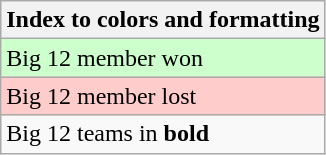<table class="wikitable">
<tr>
<th>Index to colors and formatting</th>
</tr>
<tr style="background:#cfc;">
<td>Big 12 member won</td>
</tr>
<tr style="background:#fcc;">
<td>Big 12 member lost</td>
</tr>
<tr>
<td>Big 12 teams in <strong>bold</strong></td>
</tr>
</table>
